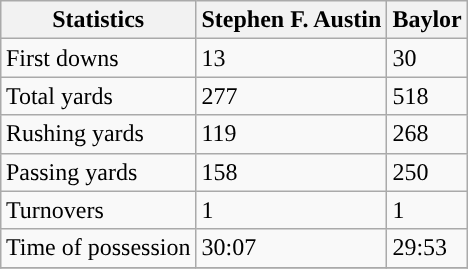<table class="wikitable" style="float: right;">
<tr>
<th>Statistics</th>
<th>Stephen F. Austin</th>
<th>Baylor</th>
</tr>
<tr>
<td>First downs</td>
<td>13</td>
<td>30</td>
</tr>
<tr>
<td>Total yards</td>
<td>277</td>
<td>518</td>
</tr>
<tr>
<td>Rushing yards</td>
<td>119</td>
<td>268</td>
</tr>
<tr>
<td>Passing yards</td>
<td>158</td>
<td>250</td>
</tr>
<tr>
<td>Turnovers</td>
<td>1</td>
<td>1</td>
</tr>
<tr>
<td>Time of possession</td>
<td>30:07</td>
<td>29:53</td>
</tr>
<tr>
</tr>
</table>
